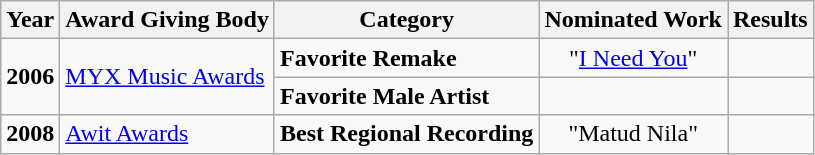<table class="wikitable">
<tr>
<th>Year</th>
<th>Award Giving Body</th>
<th>Category</th>
<th>Nominated Work</th>
<th>Results</th>
</tr>
<tr>
<td rowspan=2><strong>2006</strong></td>
<td rowspan=2><a href='#'>MYX Music Awards</a></td>
<td><strong>Favorite Remake</strong></td>
<td align=center>"<a href='#'>I Need You</a>"</td>
<td></td>
</tr>
<tr>
<td><strong>Favorite Male Artist</strong></td>
<td></td>
<td></td>
</tr>
<tr>
<td><strong>2008</strong></td>
<td><a href='#'>Awit Awards</a></td>
<td><strong>Best Regional Recording</strong></td>
<td align=center>"Matud Nila"</td>
<td></td>
</tr>
</table>
